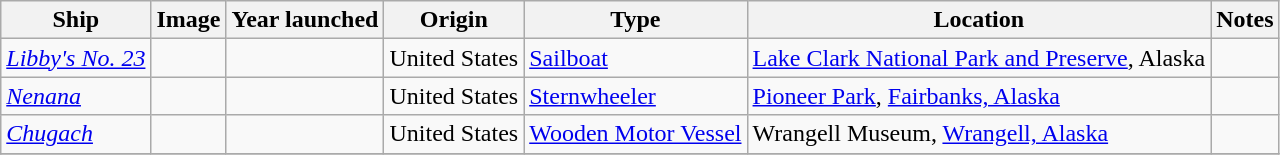<table class="wikitable sortable">
<tr>
<th>Ship</th>
<th>Image</th>
<th>Year launched</th>
<th>Origin</th>
<th>Type</th>
<th>Location</th>
<th>Notes</th>
</tr>
<tr>
<td data-sort-value=Libby's No. 23><em><a href='#'>Libby's No. 23</a></em></td>
<td></td>
<td></td>
<td> United States</td>
<td><a href='#'>Sailboat</a></td>
<td><a href='#'>Lake Clark National Park and Preserve</a>, Alaska<br></td>
<td></td>
</tr>
<tr>
<td data-sort-value=Nenana><em><a href='#'>Nenana</a></em></td>
<td></td>
<td></td>
<td> United States</td>
<td><a href='#'>Sternwheeler</a></td>
<td><a href='#'>Pioneer Park</a>, <a href='#'>Fairbanks, Alaska</a></td>
<td></td>
</tr>
<tr>
<td data-sort-value=Chugach><em><a href='#'>Chugach</a></em></td>
<td></td>
<td></td>
<td> United States</td>
<td><a href='#'>Wooden Motor Vessel</a></td>
<td>Wrangell Museum, <a href='#'>Wrangell, Alaska</a></td>
<td></td>
</tr>
<tr>
</tr>
</table>
